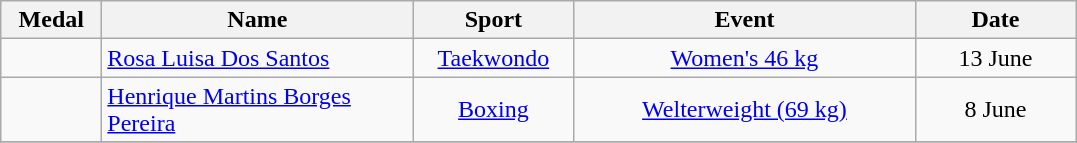<table class="wikitable sortable" style="font-size:100%; text-align:center;">
<tr>
<th width="60">Medal</th>
<th width="200">Name</th>
<th width="100">Sport</th>
<th width="220">Event</th>
<th width="100">Date</th>
</tr>
<tr>
<td></td>
<td align=left><a href='#'>Rosa Luisa Dos Santos</a></td>
<td><a href='#'>Taekwondo</a></td>
<td><a href='#'>Women's 46 kg</a></td>
<td>13 June</td>
</tr>
<tr>
<td></td>
<td align=left><a href='#'>Henrique Martins Borges Pereira</a></td>
<td><a href='#'>Boxing</a></td>
<td><a href='#'>Welterweight (69 kg)</a></td>
<td>8 June</td>
</tr>
<tr>
</tr>
</table>
